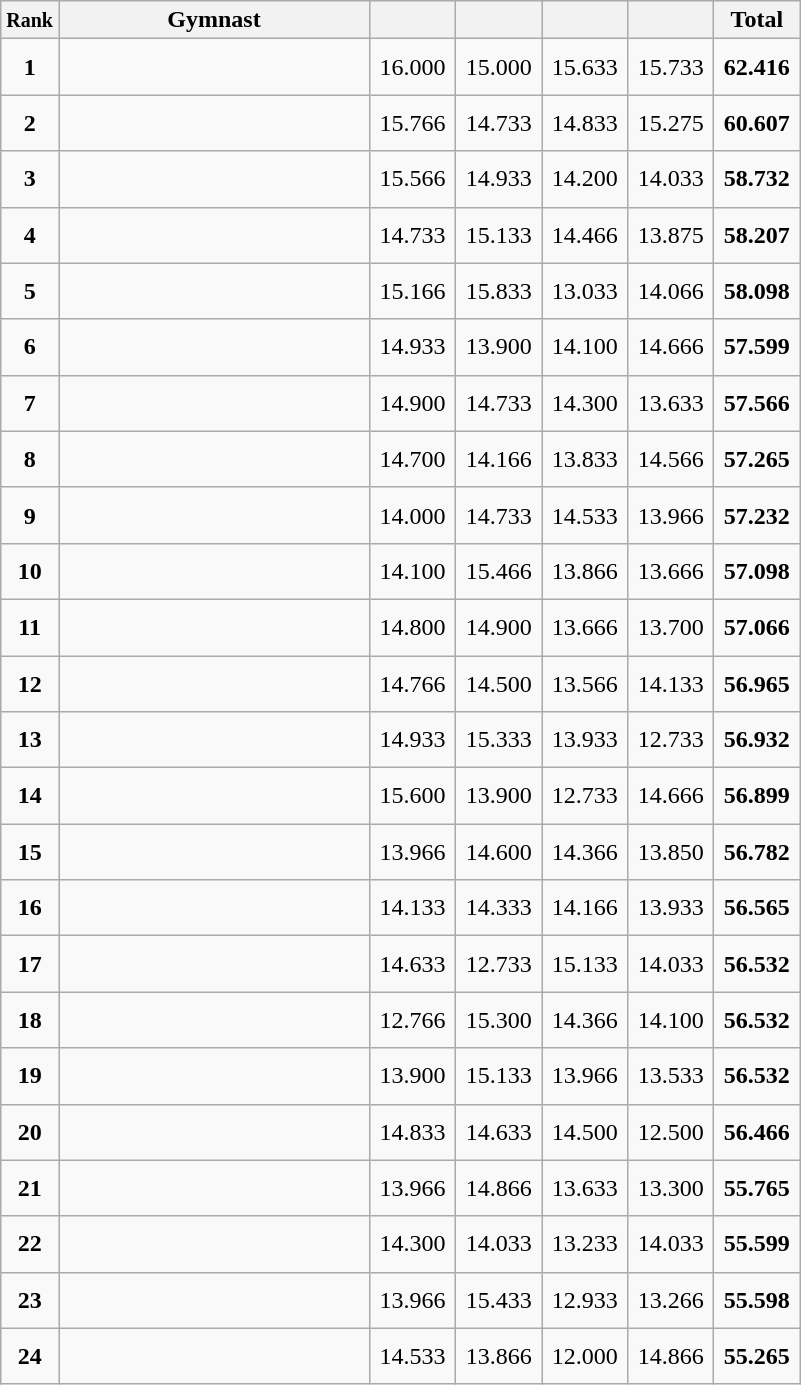<table class="wikitable sortable" style="text-align:center; font-size:100%">
<tr>
<th scope="col" style="width:15px;"><small>Rank</small></th>
<th ! scope="col" style="width:200px;">Gymnast</th>
<th ! scope="col" style="width:50px;"></th>
<th ! scope="col" style="width:50px;"></th>
<th ! scope="col" style="width:50px;"></th>
<th ! scope="col" style="width:50px;"></th>
<th ! scope="col" style="width:50px;">Total</th>
</tr>
<tr>
<td scope=row style="text-align:center"><strong>1</strong></td>
<td height="30" align=left></td>
<td>16.000</td>
<td>15.000</td>
<td>15.633</td>
<td>15.733</td>
<td><strong>62.416</strong></td>
</tr>
<tr>
<td scope=row style="text-align:center"><strong>2</strong></td>
<td height="30" align=left></td>
<td>15.766</td>
<td>14.733</td>
<td>14.833</td>
<td>15.275</td>
<td><strong>60.607</strong></td>
</tr>
<tr>
<td scope=row style="text-align:center"><strong>3</strong></td>
<td height="30" align=left></td>
<td>15.566</td>
<td>14.933</td>
<td>14.200</td>
<td>14.033</td>
<td><strong>58.732</strong></td>
</tr>
<tr>
<td scope=row style="text-align:center"><strong>4</strong></td>
<td height="30" align=left></td>
<td>14.733</td>
<td>15.133</td>
<td>14.466</td>
<td>13.875</td>
<td><strong>58.207</strong></td>
</tr>
<tr>
<td scope=row style="text-align:center"><strong>5</strong></td>
<td height="30" align=left></td>
<td>15.166</td>
<td>15.833</td>
<td>13.033</td>
<td>14.066</td>
<td><strong>58.098</strong></td>
</tr>
<tr>
<td scope=row style="text-align:center"><strong>6</strong></td>
<td height="30" align=left></td>
<td>14.933</td>
<td>13.900</td>
<td>14.100</td>
<td>14.666</td>
<td><strong>57.599</strong></td>
</tr>
<tr>
<td scope=row style="text-align:center"><strong>7</strong></td>
<td height="30" align=left></td>
<td>14.900</td>
<td>14.733</td>
<td>14.300</td>
<td>13.633</td>
<td><strong>57.566</strong></td>
</tr>
<tr>
<td scope=row style="text-align:center"><strong>8</strong></td>
<td height="30" align=left></td>
<td>14.700</td>
<td>14.166</td>
<td>13.833</td>
<td>14.566</td>
<td><strong>57.265</strong></td>
</tr>
<tr>
<td scope=row style="text-align:center"><strong>9</strong></td>
<td height="30" align=left></td>
<td>14.000</td>
<td>14.733</td>
<td>14.533</td>
<td>13.966</td>
<td><strong>57.232</strong></td>
</tr>
<tr>
<td scope=row style="text-align:center"><strong>10</strong></td>
<td height="30" align=left></td>
<td>14.100</td>
<td>15.466</td>
<td>13.866</td>
<td>13.666</td>
<td><strong>57.098</strong></td>
</tr>
<tr>
<td scope=row style="text-align:center"><strong>11</strong></td>
<td height="30" align=left></td>
<td>14.800</td>
<td>14.900</td>
<td>13.666</td>
<td>13.700</td>
<td><strong>57.066</strong></td>
</tr>
<tr>
<td scope=row style="text-align:center"><strong>12</strong></td>
<td height="30" align=left></td>
<td>14.766</td>
<td>14.500</td>
<td>13.566</td>
<td>14.133</td>
<td><strong>56.965</strong></td>
</tr>
<tr>
<td scope=row style="text-align:center"><strong>13</strong></td>
<td height="30" align=left></td>
<td>14.933</td>
<td>15.333</td>
<td>13.933</td>
<td>12.733</td>
<td><strong>56.932</strong></td>
</tr>
<tr>
<td scope=row style="text-align:center"><strong>14</strong></td>
<td height="30" align=left></td>
<td>15.600</td>
<td>13.900</td>
<td>12.733</td>
<td>14.666</td>
<td><strong>56.899</strong></td>
</tr>
<tr>
<td scope=row style="text-align:center"><strong>15</strong></td>
<td height="30" align=left></td>
<td>13.966</td>
<td>14.600</td>
<td>14.366</td>
<td>13.850</td>
<td><strong>56.782</strong></td>
</tr>
<tr>
<td scope=row style="text-align:center"><strong>16</strong></td>
<td height="30" align=left></td>
<td>14.133</td>
<td>14.333</td>
<td>14.166</td>
<td>13.933</td>
<td><strong>56.565</strong></td>
</tr>
<tr>
<td scope=row style="text-align:center"><strong>17</strong></td>
<td height="30" align=left></td>
<td>14.633</td>
<td>12.733</td>
<td>15.133</td>
<td>14.033</td>
<td><strong>56.532</strong></td>
</tr>
<tr>
<td scope=row style="text-align:center"><strong>18</strong></td>
<td height="30" align=left></td>
<td>12.766</td>
<td>15.300</td>
<td>14.366</td>
<td>14.100</td>
<td><strong>56.532</strong></td>
</tr>
<tr>
<td scope=row style="text-align:center"><strong>19</strong></td>
<td height="30" align=left></td>
<td>13.900</td>
<td>15.133</td>
<td>13.966</td>
<td>13.533</td>
<td><strong>56.532</strong></td>
</tr>
<tr>
<td scope=row style="text-align:center"><strong>20</strong></td>
<td height="30" align=left></td>
<td>14.833</td>
<td>14.633</td>
<td>14.500</td>
<td>12.500</td>
<td><strong>56.466</strong></td>
</tr>
<tr>
<td scope=row style="text-align:center"><strong>21</strong></td>
<td height="30" align=left></td>
<td>13.966</td>
<td>14.866</td>
<td>13.633</td>
<td>13.300</td>
<td><strong>55.765</strong></td>
</tr>
<tr>
<td scope=row style="text-align:center"><strong>22</strong></td>
<td height="30" align=left></td>
<td>14.300</td>
<td>14.033</td>
<td>13.233</td>
<td>14.033</td>
<td><strong>55.599</strong></td>
</tr>
<tr>
<td scope=row style="text-align:center"><strong>23</strong></td>
<td height="30" align=left></td>
<td>13.966</td>
<td>15.433</td>
<td>12.933</td>
<td>13.266</td>
<td><strong>55.598</strong></td>
</tr>
<tr>
<td scope=row style="text-align:center"><strong>24</strong></td>
<td height="30" align=left></td>
<td>14.533</td>
<td>13.866</td>
<td>12.000</td>
<td>14.866</td>
<td><strong>55.265</strong></td>
</tr>
</table>
